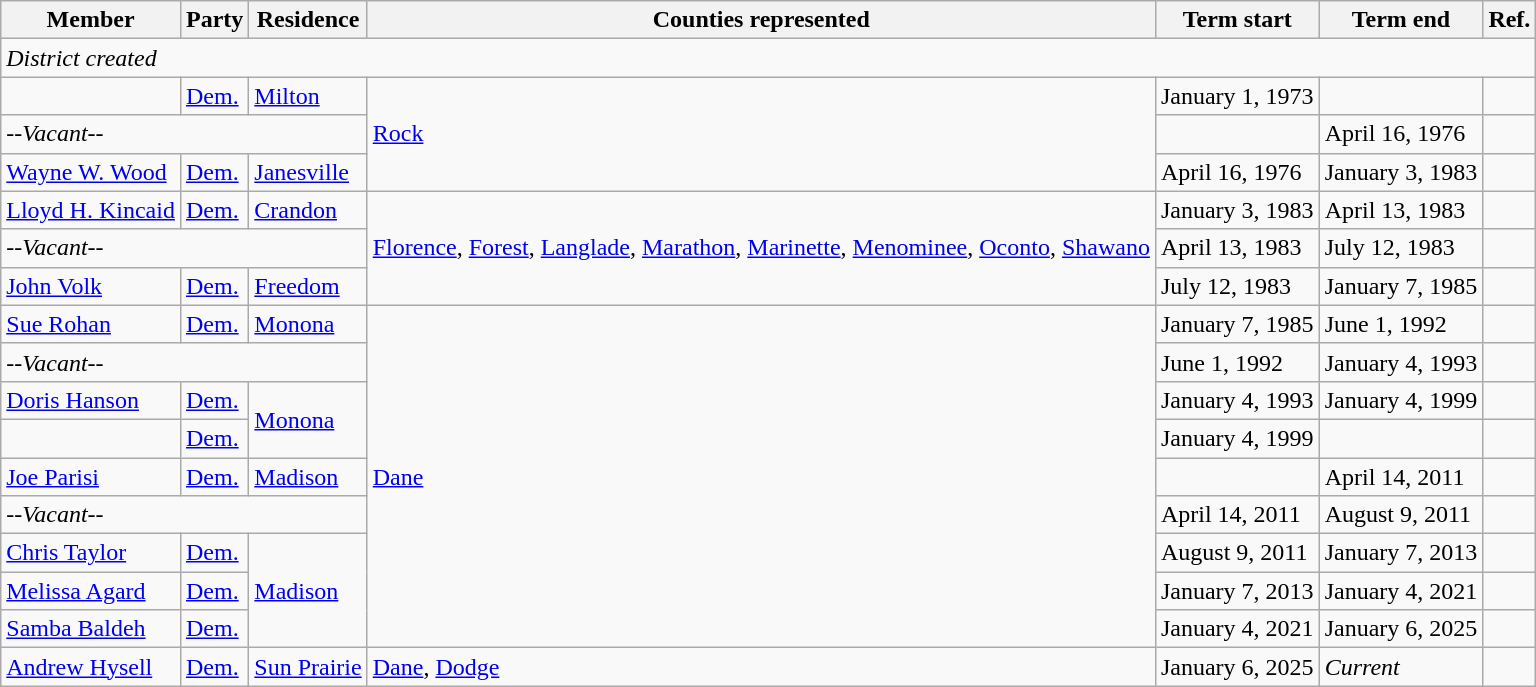<table class="wikitable">
<tr>
<th>Member</th>
<th>Party</th>
<th>Residence</th>
<th>Counties represented</th>
<th>Term start</th>
<th>Term end</th>
<th>Ref.</th>
</tr>
<tr>
<td colspan="7"><em>District created</em></td>
</tr>
<tr>
<td></td>
<td><a href='#'>Dem.</a></td>
<td><a href='#'>Milton</a></td>
<td rowspan="3"><a href='#'>Rock</a></td>
<td>January 1, 1973</td>
<td></td>
<td></td>
</tr>
<tr>
<td colspan="3"><em>--Vacant--</em></td>
<td></td>
<td>April 16, 1976</td>
<td></td>
</tr>
<tr>
<td><a href='#'>Wayne W. Wood</a></td>
<td><a href='#'>Dem.</a></td>
<td><a href='#'>Janesville</a></td>
<td>April 16, 1976</td>
<td>January 3, 1983</td>
<td></td>
</tr>
<tr>
<td><a href='#'>Lloyd H. Kincaid</a></td>
<td><a href='#'>Dem.</a></td>
<td><a href='#'>Crandon</a></td>
<td rowspan="3"><a href='#'>Florence</a>, <a href='#'>Forest</a>, <a href='#'>Langlade</a>, <a href='#'>Marathon</a>, <a href='#'>Marinette</a>, <a href='#'>Menominee</a>, <a href='#'>Oconto</a>, <a href='#'>Shawano</a></td>
<td>January 3, 1983</td>
<td>April 13, 1983</td>
<td></td>
</tr>
<tr>
<td colspan="3"><em>--Vacant--</em></td>
<td>April 13, 1983</td>
<td>July 12, 1983</td>
<td></td>
</tr>
<tr>
<td><a href='#'>John Volk</a></td>
<td><a href='#'>Dem.</a></td>
<td><a href='#'>Freedom</a></td>
<td>July 12, 1983</td>
<td>January 7, 1985</td>
<td></td>
</tr>
<tr>
<td><a href='#'>Sue Rohan</a></td>
<td><a href='#'>Dem.</a></td>
<td><a href='#'>Monona</a></td>
<td rowspan="9"><a href='#'>Dane</a></td>
<td>January 7, 1985</td>
<td>June 1, 1992</td>
<td></td>
</tr>
<tr>
<td colspan="3"><em>--Vacant--</em></td>
<td>June 1, 1992</td>
<td>January 4, 1993</td>
<td></td>
</tr>
<tr>
<td><a href='#'>Doris Hanson</a></td>
<td><a href='#'>Dem.</a></td>
<td rowspan="2"><a href='#'>Monona</a></td>
<td>January 4, 1993</td>
<td>January 4, 1999</td>
<td></td>
</tr>
<tr>
<td></td>
<td><a href='#'>Dem.</a></td>
<td>January 4, 1999</td>
<td></td>
<td></td>
</tr>
<tr>
<td><a href='#'>Joe Parisi</a></td>
<td><a href='#'>Dem.</a></td>
<td><a href='#'>Madison</a></td>
<td></td>
<td>April 14, 2011</td>
<td></td>
</tr>
<tr>
<td colspan="3"><em>--Vacant--</em></td>
<td>April 14, 2011</td>
<td>August 9, 2011</td>
<td></td>
</tr>
<tr>
<td><a href='#'>Chris Taylor</a></td>
<td><a href='#'>Dem.</a></td>
<td rowspan="3"><a href='#'>Madison</a></td>
<td>August 9, 2011</td>
<td>January 7, 2013</td>
<td></td>
</tr>
<tr>
<td><a href='#'>Melissa Agard</a></td>
<td><a href='#'>Dem.</a></td>
<td>January 7, 2013</td>
<td>January 4, 2021</td>
<td></td>
</tr>
<tr>
<td><a href='#'>Samba Baldeh</a></td>
<td><a href='#'>Dem.</a></td>
<td>January 4, 2021</td>
<td>January 6, 2025</td>
<td></td>
</tr>
<tr>
<td><a href='#'>Andrew Hysell</a></td>
<td><a href='#'>Dem.</a></td>
<td><a href='#'>Sun Prairie</a></td>
<td><a href='#'>Dane</a>, <a href='#'>Dodge</a></td>
<td>January 6, 2025</td>
<td><em>Current</em></td>
<td></td>
</tr>
</table>
